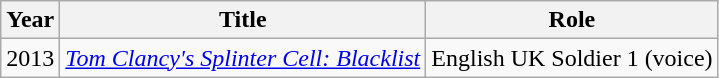<table class="wikitable sortable">
<tr>
<th>Year</th>
<th>Title</th>
<th>Role</th>
</tr>
<tr>
<td>2013</td>
<td><em><a href='#'>Tom Clancy's Splinter Cell: Blacklist</a></em></td>
<td>English UK Soldier 1 (voice)</td>
</tr>
</table>
